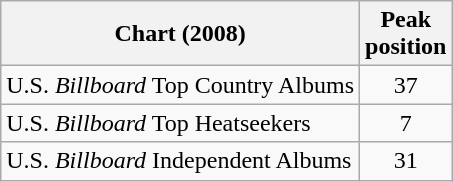<table class="wikitable">
<tr>
<th>Chart (2008)</th>
<th>Peak<br>position</th>
</tr>
<tr>
<td>U.S. <em>Billboard</em> Top Country Albums</td>
<td align="center">37</td>
</tr>
<tr>
<td>U.S. <em>Billboard</em> Top Heatseekers</td>
<td align="center">7</td>
</tr>
<tr>
<td>U.S. <em>Billboard</em> Independent Albums</td>
<td align="center">31</td>
</tr>
</table>
